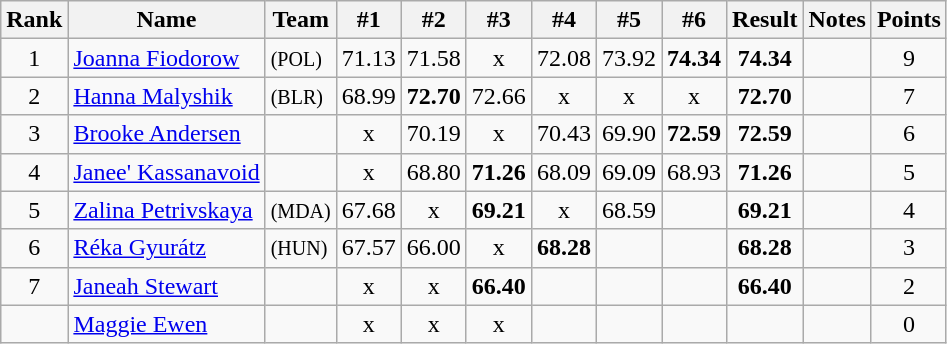<table class="wikitable sortable" style="text-align:center">
<tr>
<th>Rank</th>
<th>Name</th>
<th>Team</th>
<th>#1</th>
<th>#2</th>
<th>#3</th>
<th>#4</th>
<th>#5</th>
<th>#6</th>
<th>Result</th>
<th>Notes</th>
<th>Points</th>
</tr>
<tr>
<td>1</td>
<td align=left><a href='#'>Joanna Fiodorow</a></td>
<td align=left> <small>(POL)</small></td>
<td>71.13</td>
<td>71.58</td>
<td>x</td>
<td>72.08</td>
<td>73.92</td>
<td><strong>74.34</strong></td>
<td><strong>74.34</strong></td>
<td></td>
<td>9</td>
</tr>
<tr>
<td>2</td>
<td align=left><a href='#'>Hanna Malyshik</a></td>
<td align=left> <small>(BLR)</small></td>
<td>68.99</td>
<td><strong>72.70</strong></td>
<td>72.66</td>
<td>x</td>
<td>x</td>
<td>x</td>
<td><strong>72.70</strong></td>
<td></td>
<td>7</td>
</tr>
<tr>
<td>3</td>
<td align=left><a href='#'>Brooke Andersen</a></td>
<td align=left></td>
<td>x</td>
<td>70.19</td>
<td>x</td>
<td>70.43</td>
<td>69.90</td>
<td><strong>72.59</strong></td>
<td><strong>72.59</strong></td>
<td></td>
<td>6</td>
</tr>
<tr>
<td>4</td>
<td align=left><a href='#'>Janee' Kassanavoid</a></td>
<td align=left></td>
<td>x</td>
<td>68.80</td>
<td><strong>71.26</strong></td>
<td>68.09</td>
<td>69.09</td>
<td>68.93</td>
<td><strong>71.26</strong></td>
<td></td>
<td>5</td>
</tr>
<tr>
<td>5</td>
<td align=left><a href='#'>Zalina Petrivskaya</a></td>
<td align=left> <small>(MDA)</small></td>
<td>67.68</td>
<td>x</td>
<td><strong>69.21</strong></td>
<td>x</td>
<td>68.59</td>
<td></td>
<td><strong>69.21</strong></td>
<td></td>
<td>4</td>
</tr>
<tr>
<td>6</td>
<td align=left><a href='#'>Réka Gyurátz</a></td>
<td align=left> <small>(HUN)</small></td>
<td>67.57</td>
<td>66.00</td>
<td>x</td>
<td><strong>68.28</strong></td>
<td></td>
<td></td>
<td><strong>68.28</strong></td>
<td></td>
<td>3</td>
</tr>
<tr>
<td>7</td>
<td align=left><a href='#'>Janeah Stewart</a></td>
<td align=left></td>
<td>x</td>
<td>x</td>
<td><strong>66.40</strong></td>
<td></td>
<td></td>
<td></td>
<td><strong>66.40</strong></td>
<td></td>
<td>2</td>
</tr>
<tr>
<td></td>
<td align=left><a href='#'>Maggie Ewen</a></td>
<td align=left></td>
<td>x</td>
<td>x</td>
<td>x</td>
<td></td>
<td></td>
<td></td>
<td><strong></strong></td>
<td></td>
<td>0</td>
</tr>
</table>
